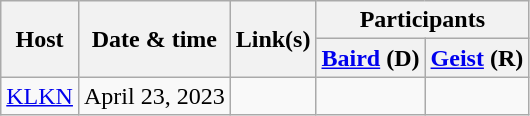<table class="wikitable sortable">
<tr>
<th rowspan="2">Host</th>
<th rowspan="2">Date & time</th>
<th rowspan="2">Link(s)</th>
<th colspan="2">Participants</th>
</tr>
<tr>
<th><a href='#'>Baird</a> (D)</th>
<th><a href='#'>Geist</a> (R)</th>
</tr>
<tr>
<td align="center"><a href='#'>KLKN</a></td>
<td align="center">April 23, 2023</td>
<td align="center"></td>
<td></td>
<td></td>
</tr>
</table>
